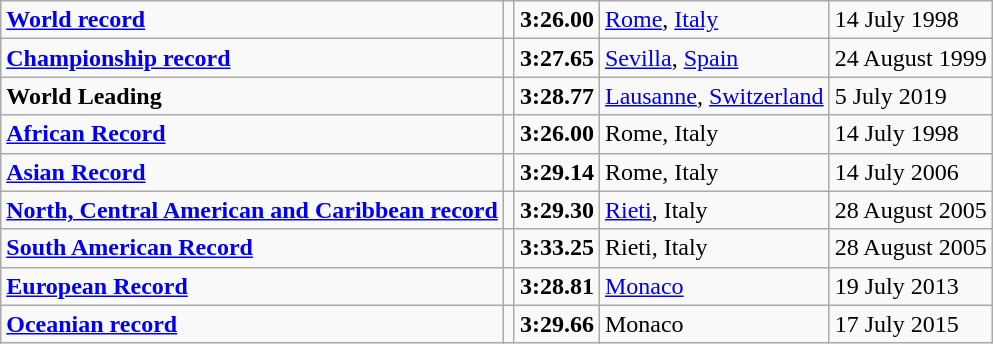<table class="wikitable">
<tr>
<td><strong><a href='#'>World record</a></strong></td>
<td></td>
<td><strong>3:26.00</strong></td>
<td><a href='#'>Rome</a>, <a href='#'>Italy</a></td>
<td>14 July 1998</td>
</tr>
<tr>
<td><strong><a href='#'>Championship record</a></strong></td>
<td></td>
<td><strong>3:27.65</strong></td>
<td><a href='#'>Sevilla</a>, <a href='#'>Spain</a></td>
<td>24 August 1999</td>
</tr>
<tr>
<td><strong>World Leading</strong></td>
<td></td>
<td><strong>3:28.77</strong></td>
<td><a href='#'>Lausanne</a>, <a href='#'>Switzerland</a></td>
<td>5 July 2019</td>
</tr>
<tr>
<td><strong><a href='#'>African Record</a></strong></td>
<td></td>
<td><strong>3:26.00</strong></td>
<td>Rome, Italy</td>
<td>14 July 1998</td>
</tr>
<tr>
<td><strong><a href='#'>Asian Record</a></strong></td>
<td></td>
<td><strong>3:29.14</strong></td>
<td>Rome, Italy</td>
<td>14 July 2006</td>
</tr>
<tr>
<td><strong><a href='#'>North, Central American and Caribbean record</a></strong></td>
<td></td>
<td><strong>3:29.30</strong></td>
<td><a href='#'>Rieti</a>, Italy</td>
<td>28 August 2005</td>
</tr>
<tr>
<td><strong><a href='#'>South American Record</a></strong></td>
<td></td>
<td><strong>3:33.25</strong></td>
<td>Rieti, Italy</td>
<td>28 August 2005</td>
</tr>
<tr>
<td><strong><a href='#'>European Record</a></strong></td>
<td></td>
<td><strong>3:28.81</strong></td>
<td><a href='#'>Monaco</a></td>
<td>19 July 2013</td>
</tr>
<tr>
<td><strong><a href='#'>Oceanian record</a></strong></td>
<td></td>
<td><strong>3:29.66</strong></td>
<td>Monaco</td>
<td>17 July 2015</td>
</tr>
</table>
